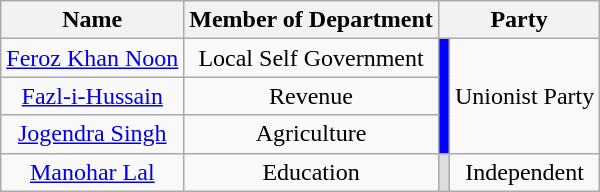<table class="wikitable" style="text-align:center">
<tr>
<th>Name</th>
<th>Member of Department</th>
<th colspan=2>Party</th>
</tr>
<tr>
<td><a href='#'>Feroz Khan Noon</a></td>
<td>Local Self Government</td>
<td bgcolor=blue rowspan=3></td>
<td rowspan=3>Unionist Party</td>
</tr>
<tr>
<td><a href='#'>Fazl-i-Hussain</a></td>
<td>Revenue</td>
</tr>
<tr>
<td><a href='#'>Jogendra Singh</a></td>
<td>Agriculture</td>
</tr>
<tr>
<td><a href='#'>Manohar Lal</a></td>
<td>Education</td>
<td bgcolor=#DDDDDD></td>
<td>Independent</td>
</tr>
</table>
